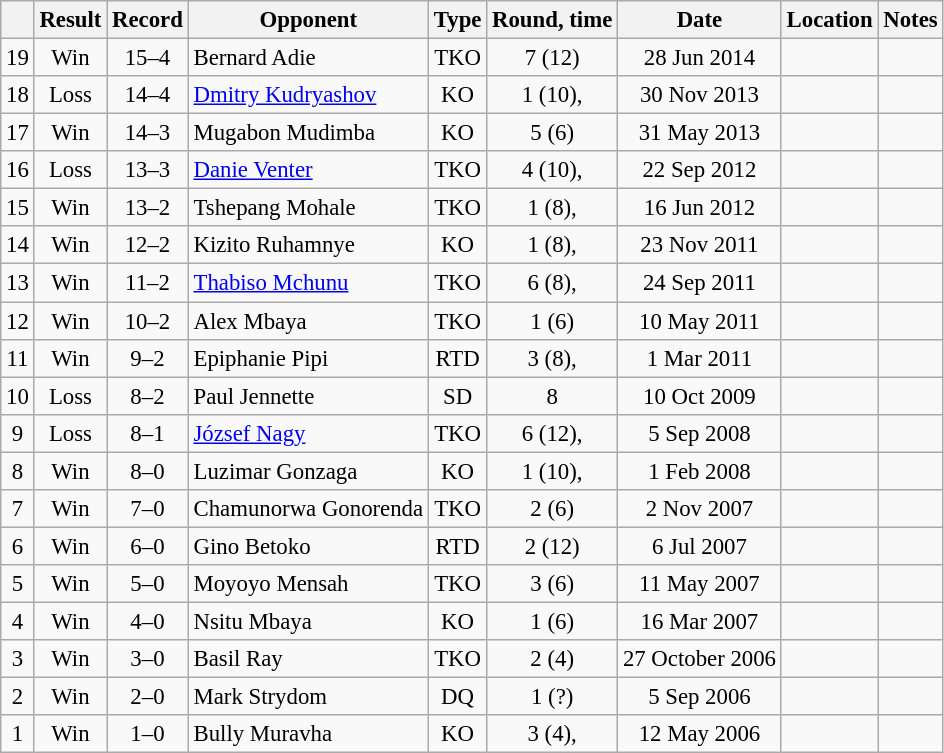<table class="wikitable" style="text-align:center; font-size:95%">
<tr>
<th></th>
<th>Result</th>
<th>Record</th>
<th>Opponent</th>
<th>Type</th>
<th>Round, time</th>
<th>Date</th>
<th>Location</th>
<th>Notes</th>
</tr>
<tr>
<td>19</td>
<td>Win</td>
<td>15–4</td>
<td align=left> Bernard Adie</td>
<td>TKO</td>
<td>7 (12)</td>
<td>28 Jun 2014</td>
<td align=left></td>
<td align=left></td>
</tr>
<tr>
<td>18</td>
<td>Loss</td>
<td>14–4</td>
<td align=left> <a href='#'>Dmitry Kudryashov</a></td>
<td>KO</td>
<td>1 (10), </td>
<td>30 Nov 2013</td>
<td align=left></td>
<td align=left></td>
</tr>
<tr>
<td>17</td>
<td>Win</td>
<td>14–3</td>
<td align=left> Mugabon Mudimba</td>
<td>KO</td>
<td>5 (6)</td>
<td>31 May 2013</td>
<td align=left></td>
<td align=left></td>
</tr>
<tr>
<td>16</td>
<td>Loss</td>
<td>13–3</td>
<td align=left> <a href='#'>Danie Venter</a></td>
<td>TKO</td>
<td>4 (10), </td>
<td>22 Sep 2012</td>
<td align=left></td>
<td align=left></td>
</tr>
<tr>
<td>15</td>
<td>Win</td>
<td>13–2</td>
<td align=left> Tshepang Mohale</td>
<td>TKO</td>
<td>1 (8), </td>
<td>16 Jun 2012</td>
<td align=left></td>
<td align=left></td>
</tr>
<tr>
<td>14</td>
<td>Win</td>
<td>12–2</td>
<td align=left> Kizito Ruhamnye</td>
<td>KO</td>
<td>1 (8), </td>
<td>23 Nov 2011</td>
<td align=left></td>
<td align=left></td>
</tr>
<tr>
<td>13</td>
<td>Win</td>
<td>11–2</td>
<td align=left> <a href='#'>Thabiso Mchunu</a></td>
<td>TKO</td>
<td>6 (8), </td>
<td>24 Sep 2011</td>
<td align=left></td>
<td align=left></td>
</tr>
<tr>
<td>12</td>
<td>Win</td>
<td>10–2</td>
<td align=left> Alex Mbaya</td>
<td>TKO</td>
<td>1 (6)</td>
<td>10 May 2011</td>
<td align=left></td>
<td align=left></td>
</tr>
<tr>
<td>11</td>
<td>Win</td>
<td>9–2</td>
<td align=left> Epiphanie Pipi</td>
<td>RTD</td>
<td>3 (8), </td>
<td>1 Mar 2011</td>
<td align=left></td>
<td align=left></td>
</tr>
<tr>
<td>10</td>
<td>Loss</td>
<td>8–2</td>
<td align=left> Paul Jennette</td>
<td>SD</td>
<td>8</td>
<td>10 Oct 2009</td>
<td align=left></td>
<td align=left></td>
</tr>
<tr>
<td>9</td>
<td>Loss</td>
<td>8–1</td>
<td align=left> <a href='#'>József Nagy</a></td>
<td>TKO</td>
<td>6 (12), </td>
<td>5 Sep 2008</td>
<td align=left></td>
<td align=left></td>
</tr>
<tr>
<td>8</td>
<td>Win</td>
<td>8–0</td>
<td align=left> Luzimar Gonzaga</td>
<td>KO</td>
<td>1 (10), </td>
<td>1 Feb 2008</td>
<td align=left></td>
<td align=left></td>
</tr>
<tr>
<td>7</td>
<td>Win</td>
<td>7–0</td>
<td align=left> Chamunorwa Gonorenda</td>
<td>TKO</td>
<td>2 (6)</td>
<td>2 Nov 2007</td>
<td align=left></td>
<td align=left></td>
</tr>
<tr>
<td>6</td>
<td>Win</td>
<td>6–0</td>
<td align=left> Gino Betoko</td>
<td>RTD</td>
<td>2 (12)</td>
<td>6 Jul 2007</td>
<td align=left></td>
<td align=left></td>
</tr>
<tr>
<td>5</td>
<td>Win</td>
<td>5–0</td>
<td align=left> Moyoyo Mensah</td>
<td>TKO</td>
<td>3 (6)</td>
<td>11 May 2007</td>
<td align=left></td>
<td align=left></td>
</tr>
<tr>
<td>4</td>
<td>Win</td>
<td>4–0</td>
<td align=left> Nsitu Mbaya</td>
<td>KO</td>
<td>1 (6)</td>
<td>16 Mar 2007</td>
<td align=left></td>
<td></td>
</tr>
<tr>
<td>3</td>
<td>Win</td>
<td>3–0</td>
<td align=left> Basil Ray</td>
<td>TKO</td>
<td>2 (4)</td>
<td>27 October 2006</td>
<td align=left></td>
<td></td>
</tr>
<tr>
<td>2</td>
<td>Win</td>
<td>2–0</td>
<td align=left> Mark Strydom</td>
<td>DQ</td>
<td>1 (?)</td>
<td>5 Sep 2006</td>
<td align=left></td>
<td align=left></td>
</tr>
<tr>
<td>1</td>
<td>Win</td>
<td>1–0</td>
<td align=left> Bully Muravha</td>
<td>KO</td>
<td>3 (4), </td>
<td>12 May 2006</td>
<td align=left></td>
<td></td>
</tr>
</table>
